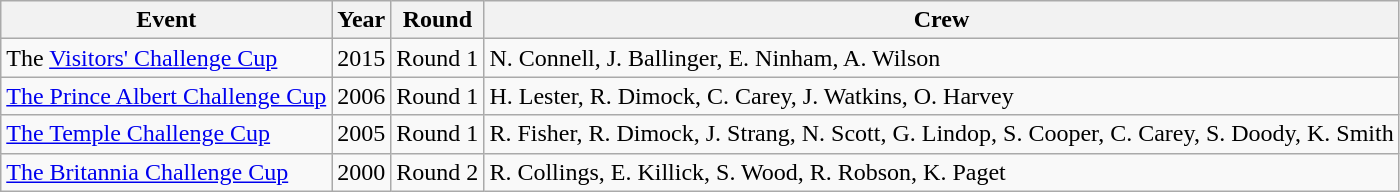<table class="wikitable">
<tr>
<th>Event</th>
<th>Year</th>
<th>Round</th>
<th>Crew</th>
</tr>
<tr>
<td>The <a href='#'>Visitors' Challenge Cup</a></td>
<td>2015</td>
<td>Round 1</td>
<td>N. Connell, J. Ballinger, E. Ninham, A. Wilson</td>
</tr>
<tr>
<td><a href='#'>The Prince Albert Challenge Cup</a></td>
<td>2006</td>
<td>Round 1</td>
<td>H. Lester, R. Dimock, C. Carey, J. Watkins, O. Harvey</td>
</tr>
<tr>
<td><a href='#'>The Temple Challenge Cup</a></td>
<td>2005</td>
<td>Round 1</td>
<td>R. Fisher, R. Dimock, J. Strang, N. Scott, G. Lindop, S. Cooper, C. Carey, S. Doody, K. Smith</td>
</tr>
<tr>
<td><a href='#'>The Britannia Challenge Cup</a></td>
<td>2000</td>
<td>Round 2</td>
<td>R. Collings, E. Killick, S. Wood, R. Robson, K. Paget</td>
</tr>
</table>
